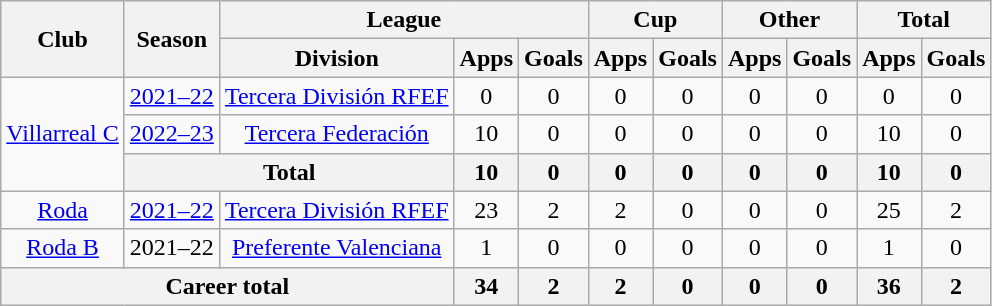<table class=wikitable style=text-align:center>
<tr>
<th rowspan="2">Club</th>
<th rowspan="2">Season</th>
<th colspan="3">League</th>
<th colspan="2">Cup</th>
<th colspan="2">Other</th>
<th colspan="2">Total</th>
</tr>
<tr>
<th>Division</th>
<th>Apps</th>
<th>Goals</th>
<th>Apps</th>
<th>Goals</th>
<th>Apps</th>
<th>Goals</th>
<th>Apps</th>
<th>Goals</th>
</tr>
<tr>
<td rowspan="3"><a href='#'>Villarreal C</a></td>
<td><a href='#'>2021–22</a></td>
<td><a href='#'>Tercera División RFEF</a></td>
<td>0</td>
<td>0</td>
<td>0</td>
<td>0</td>
<td>0</td>
<td>0</td>
<td>0</td>
<td>0</td>
</tr>
<tr>
<td><a href='#'>2022–23</a></td>
<td><a href='#'>Tercera Federación</a></td>
<td>10</td>
<td>0</td>
<td>0</td>
<td>0</td>
<td>0</td>
<td>0</td>
<td>10</td>
<td>0</td>
</tr>
<tr>
<th colspan="2"><strong>Total</strong></th>
<th>10</th>
<th>0</th>
<th>0</th>
<th>0</th>
<th>0</th>
<th>0</th>
<th>10</th>
<th>0</th>
</tr>
<tr>
<td><a href='#'>Roda</a></td>
<td><a href='#'>2021–22</a></td>
<td><a href='#'>Tercera División RFEF</a></td>
<td>23</td>
<td>2</td>
<td>2</td>
<td>0</td>
<td>0</td>
<td>0</td>
<td>25</td>
<td>2</td>
</tr>
<tr>
<td><a href='#'>Roda B</a></td>
<td>2021–22</td>
<td><a href='#'>Preferente Valenciana</a></td>
<td>1</td>
<td>0</td>
<td>0</td>
<td>0</td>
<td>0</td>
<td>0</td>
<td>1</td>
<td>0</td>
</tr>
<tr>
<th colspan="3"><strong>Career total</strong></th>
<th>34</th>
<th>2</th>
<th>2</th>
<th>0</th>
<th>0</th>
<th>0</th>
<th>36</th>
<th>2</th>
</tr>
</table>
